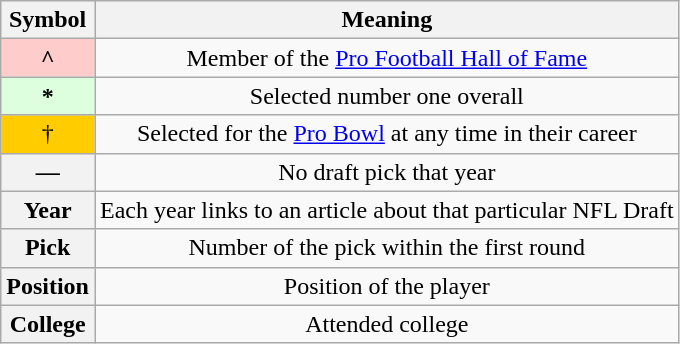<table class="wikitable" style="text-align:center">
<tr>
<th scope=col>Symbol</th>
<th scope=col>Meaning</th>
</tr>
<tr>
<th scope="row" style="background:#FFCCCC">^</th>
<td>Member of the <a href='#'>Pro Football Hall of Fame</a></td>
</tr>
<tr>
<th scope="row" style="background:#DDFFDD"> * </th>
<td>Selected number one overall</td>
</tr>
<tr>
<td scope="row" style="background-color:#FFCC00; border:1px solid #aaaaaa; width:2em;" align=center>†</td>
<td>Selected for the <a href='#'>Pro Bowl</a> at any time in their career</td>
</tr>
<tr>
<th scope="row">—</th>
<td>No draft pick that year</td>
</tr>
<tr>
<th scope="row">Year</th>
<td>Each year links to an article about that particular NFL Draft</td>
</tr>
<tr>
<th scope="row">Pick</th>
<td>Number of the pick within the first round</td>
</tr>
<tr>
<th scope="row">Position</th>
<td>Position of the player</td>
</tr>
<tr>
<th scope="row">College</th>
<td>Attended college</td>
</tr>
</table>
